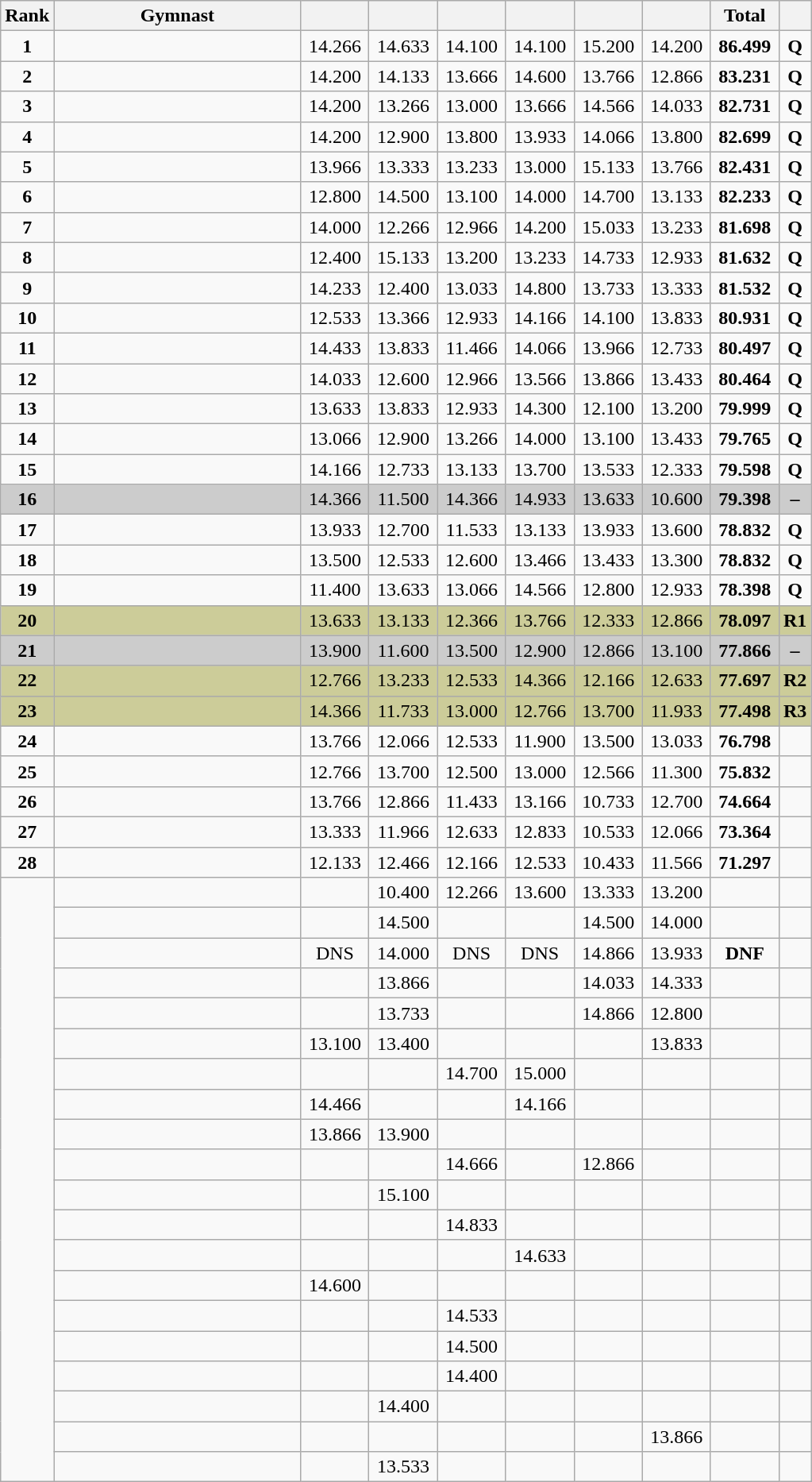<table class="wikitable sortable" style="text-align:center; font-size:100%">
<tr>
<th scope="col" style="width:15px;">Rank</th>
<th scope="col" style="width:200px;">Gymnast</th>
<th scope="col" style="width:50px;"></th>
<th scope="col" style="width:50px;"></th>
<th scope="col" style="width:50px;"></th>
<th scope="col" style="width:50px;"></th>
<th scope="col" style="width:50px;"></th>
<th scope="col" style="width:50px;"></th>
<th scope="col" style="width:50px;">Total</th>
<th scope="col" style="width:15px;"></th>
</tr>
<tr>
<td scope="row" style="text-align:center;"><strong>1</strong></td>
<td style="text-align:left;"></td>
<td>14.266</td>
<td>14.633</td>
<td>14.100</td>
<td>14.100</td>
<td>15.200</td>
<td>14.200</td>
<td><strong>86.499</strong></td>
<td><strong>Q</strong></td>
</tr>
<tr>
<td scope="row" style="text-align:center;"><strong>2</strong></td>
<td style="text-align:left;"></td>
<td>14.200</td>
<td>14.133</td>
<td>13.666</td>
<td>14.600</td>
<td>13.766</td>
<td>12.866</td>
<td><strong>83.231</strong></td>
<td><strong>Q</strong></td>
</tr>
<tr>
<td scope="row" style="text-align:center;"><strong>3</strong></td>
<td style="text-align:left;"></td>
<td>14.200</td>
<td>13.266</td>
<td>13.000</td>
<td>13.666</td>
<td>14.566</td>
<td>14.033</td>
<td><strong>82.731</strong></td>
<td><strong>Q</strong></td>
</tr>
<tr>
<td scope="row" style="text-align:center;"><strong>4</strong></td>
<td style="text-align:left;"></td>
<td>14.200</td>
<td>12.900</td>
<td>13.800</td>
<td>13.933</td>
<td>14.066</td>
<td>13.800</td>
<td><strong>82.699</strong></td>
<td><strong>Q</strong></td>
</tr>
<tr>
<td scope="row" style="text-align:center;"><strong>5</strong></td>
<td style="text-align:left;"></td>
<td>13.966</td>
<td>13.333</td>
<td>13.233</td>
<td>13.000</td>
<td>15.133</td>
<td>13.766</td>
<td><strong>82.431</strong></td>
<td><strong>Q</strong></td>
</tr>
<tr>
<td scope="row" style="text-align:center;"><strong>6</strong></td>
<td style="text-align:left;"></td>
<td>12.800</td>
<td>14.500</td>
<td>13.100</td>
<td>14.000</td>
<td>14.700</td>
<td>13.133</td>
<td><strong>82.233</strong></td>
<td><strong>Q</strong></td>
</tr>
<tr>
<td scope="row" style="text-align:center;"><strong>7</strong></td>
<td style="text-align:left;"></td>
<td>14.000</td>
<td>12.266</td>
<td>12.966</td>
<td>14.200</td>
<td>15.033</td>
<td>13.233</td>
<td><strong>81.698</strong></td>
<td><strong>Q</strong></td>
</tr>
<tr>
<td scope="row" style="text-align:center;"><strong>8</strong></td>
<td style="text-align:left;"></td>
<td>12.400</td>
<td>15.133</td>
<td>13.200</td>
<td>13.233</td>
<td>14.733</td>
<td>12.933</td>
<td><strong>81.632</strong></td>
<td><strong>Q</strong></td>
</tr>
<tr>
<td scope="row" style="text-align:center;"><strong>9</strong></td>
<td style="text-align:left;"></td>
<td>14.233</td>
<td>12.400</td>
<td>13.033</td>
<td>14.800</td>
<td>13.733</td>
<td>13.333</td>
<td><strong>81.532</strong></td>
<td><strong>Q</strong></td>
</tr>
<tr>
<td scope="row" style="text-align:center;"><strong>10</strong></td>
<td style="text-align:left;"></td>
<td>12.533</td>
<td>13.366</td>
<td>12.933</td>
<td>14.166</td>
<td>14.100</td>
<td>13.833</td>
<td><strong>80.931</strong></td>
<td><strong>Q</strong></td>
</tr>
<tr>
<td scope="row" style="text-align:center;"><strong>11</strong></td>
<td style="text-align:left;"></td>
<td>14.433</td>
<td>13.833</td>
<td>11.466</td>
<td>14.066</td>
<td>13.966</td>
<td>12.733</td>
<td><strong>80.497</strong></td>
<td><strong>Q</strong></td>
</tr>
<tr>
<td scope="row" style="text-align:center;"><strong>12</strong></td>
<td style="text-align:left;"></td>
<td>14.033</td>
<td>12.600</td>
<td>12.966</td>
<td>13.566</td>
<td>13.866</td>
<td>13.433</td>
<td><strong>80.464</strong></td>
<td><strong>Q</strong></td>
</tr>
<tr>
<td scope="row" style="text-align:center;"><strong>13</strong></td>
<td style="text-align:left;"></td>
<td>13.633</td>
<td>13.833</td>
<td>12.933</td>
<td>14.300</td>
<td>12.100</td>
<td>13.200</td>
<td><strong>79.999</strong></td>
<td><strong>Q</strong></td>
</tr>
<tr>
<td scope="row" style="text-align:center;"><strong>14</strong></td>
<td style="text-align:left;"></td>
<td>13.066</td>
<td>12.900</td>
<td>13.266</td>
<td>14.000</td>
<td>13.100</td>
<td>13.433</td>
<td><strong>79.765</strong></td>
<td><strong>Q</strong></td>
</tr>
<tr>
<td scope="row" style="text-align:center;"><strong>15</strong></td>
<td style="text-align:left;"></td>
<td>14.166</td>
<td>12.733</td>
<td>13.133</td>
<td>13.700</td>
<td>13.533</td>
<td>12.333</td>
<td><strong>79.598</strong></td>
<td><strong>Q</strong></td>
</tr>
<tr style="background:#cccccc;">
<td scope="row" style="text-align:center;"><strong>16</strong></td>
<td style="text-align:left;"></td>
<td>14.366</td>
<td>11.500</td>
<td>14.366</td>
<td>14.933</td>
<td>13.633</td>
<td>10.600</td>
<td><strong>79.398</strong></td>
<td><strong>–</strong></td>
</tr>
<tr>
<td scope="row" style="text-align:center;"><strong>17</strong></td>
<td style="text-align:left;"></td>
<td>13.933</td>
<td>12.700</td>
<td>11.533</td>
<td>13.133</td>
<td>13.933</td>
<td>13.600</td>
<td><strong>78.832</strong></td>
<td><strong>Q</strong></td>
</tr>
<tr>
<td scope="row" style="text-align:center;"><strong>18</strong></td>
<td style="text-align:left;"></td>
<td>13.500</td>
<td>12.533</td>
<td>12.600</td>
<td>13.466</td>
<td>13.433</td>
<td>13.300</td>
<td><strong>78.832</strong></td>
<td><strong>Q</strong></td>
</tr>
<tr>
<td scope="row" style="text-align:center;"><strong>19</strong></td>
<td style="text-align:left;"></td>
<td>11.400</td>
<td>13.633</td>
<td>13.066</td>
<td>14.566</td>
<td>12.800</td>
<td>12.933</td>
<td><strong>78.398</strong></td>
<td><strong>Q</strong></td>
</tr>
<tr style="background:#cccc99;">
<td scope="row" style="text-align:center;"><strong>20</strong></td>
<td style="text-align:left;"></td>
<td>13.633</td>
<td>13.133</td>
<td>12.366</td>
<td>13.766</td>
<td>12.333</td>
<td>12.866</td>
<td><strong>78.097</strong></td>
<td><strong>R1</strong></td>
</tr>
<tr style="background:#cccccc;">
<td scope="row" style="text-align:center;"><strong>21</strong></td>
<td style="text-align:left;"></td>
<td>13.900</td>
<td>11.600</td>
<td>13.500</td>
<td>12.900</td>
<td>12.866</td>
<td>13.100</td>
<td><strong>77.866</strong></td>
<td><strong>–</strong></td>
</tr>
<tr style="background:#cccc99;">
<td scope="row" style="text-align:center;"><strong>22</strong></td>
<td style="text-align:left;"></td>
<td>12.766</td>
<td>13.233</td>
<td>12.533</td>
<td>14.366</td>
<td>12.166</td>
<td>12.633</td>
<td><strong>77.697</strong></td>
<td><strong>R2</strong></td>
</tr>
<tr style="background:#cccc99;">
<td scope="row" style="text-align:center;"><strong>23</strong></td>
<td style="text-align:left;"></td>
<td>14.366</td>
<td>11.733</td>
<td>13.000</td>
<td>12.766</td>
<td>13.700</td>
<td>11.933</td>
<td><strong>77.498</strong></td>
<td><strong>R3</strong></td>
</tr>
<tr>
<td scope="row" style="text-align:center;"><strong>24</strong></td>
<td style="text-align:left;"></td>
<td>13.766</td>
<td>12.066</td>
<td>12.533</td>
<td>11.900</td>
<td>13.500</td>
<td>13.033</td>
<td><strong>76.798</strong></td>
<td></td>
</tr>
<tr>
<td scope="row" style="text-align:center;"><strong>25</strong></td>
<td style="text-align:left;"></td>
<td>12.766</td>
<td>13.700</td>
<td>12.500</td>
<td>13.000</td>
<td>12.566</td>
<td>11.300</td>
<td><strong>75.832</strong></td>
<td></td>
</tr>
<tr>
<td scope="row" style="text-align:center;"><strong>26</strong></td>
<td style="text-align:left;"></td>
<td>13.766</td>
<td>12.866</td>
<td>11.433</td>
<td>13.166</td>
<td>10.733</td>
<td>12.700</td>
<td><strong>74.664</strong></td>
<td></td>
</tr>
<tr>
<td scope="row" style="text-align:center;"><strong>27</strong></td>
<td style="text-align:left;"></td>
<td>13.333</td>
<td>11.966</td>
<td>12.633</td>
<td>12.833</td>
<td>10.533</td>
<td>12.066</td>
<td><strong>73.364</strong></td>
<td></td>
</tr>
<tr>
<td scope="row" style="text-align:center;"><strong>28</strong></td>
<td style="text-align:left;"></td>
<td>12.133</td>
<td>12.466</td>
<td>12.166</td>
<td>12.533</td>
<td>10.433</td>
<td>11.566</td>
<td><strong>71.297</strong></td>
<td></td>
</tr>
<tr>
<td rowspan="20" scope="row" style="text-align:center;"></td>
<td style="text-align:left;"></td>
<td></td>
<td>10.400</td>
<td>12.266</td>
<td>13.600</td>
<td>13.333</td>
<td>13.200</td>
<td></td>
<td></td>
</tr>
<tr>
<td style="text-align:left;"></td>
<td></td>
<td>14.500</td>
<td></td>
<td></td>
<td>14.500</td>
<td>14.000</td>
<td></td>
<td></td>
</tr>
<tr>
<td style="text-align:left;"></td>
<td>DNS</td>
<td>14.000</td>
<td>DNS</td>
<td>DNS</td>
<td>14.866</td>
<td>13.933</td>
<td><strong>DNF</strong></td>
<td></td>
</tr>
<tr>
<td style="text-align:left;"></td>
<td></td>
<td>13.866</td>
<td></td>
<td></td>
<td>14.033</td>
<td>14.333</td>
<td></td>
<td></td>
</tr>
<tr>
<td style="text-align:left;"></td>
<td></td>
<td>13.733</td>
<td></td>
<td></td>
<td>14.866</td>
<td>12.800</td>
<td></td>
<td></td>
</tr>
<tr>
<td style="text-align:left;"></td>
<td>13.100</td>
<td>13.400</td>
<td></td>
<td></td>
<td></td>
<td>13.833</td>
<td></td>
<td></td>
</tr>
<tr>
<td style="text-align:left;"></td>
<td></td>
<td></td>
<td>14.700</td>
<td>15.000</td>
<td></td>
<td></td>
<td></td>
<td></td>
</tr>
<tr>
<td style="text-align:left;"></td>
<td>14.466</td>
<td></td>
<td></td>
<td>14.166</td>
<td></td>
<td></td>
<td></td>
<td></td>
</tr>
<tr>
<td style="text-align:left;"></td>
<td>13.866</td>
<td>13.900</td>
<td></td>
<td></td>
<td></td>
<td></td>
<td></td>
<td></td>
</tr>
<tr>
<td style="text-align:left;"></td>
<td></td>
<td></td>
<td>14.666</td>
<td></td>
<td>12.866</td>
<td></td>
<td></td>
<td></td>
</tr>
<tr>
<td style="text-align:left;"></td>
<td></td>
<td>15.100</td>
<td></td>
<td></td>
<td></td>
<td></td>
<td></td>
<td></td>
</tr>
<tr>
<td style="text-align:left;"></td>
<td></td>
<td></td>
<td>14.833</td>
<td></td>
<td></td>
<td></td>
<td></td>
<td></td>
</tr>
<tr>
<td style="text-align:left;"></td>
<td></td>
<td></td>
<td></td>
<td>14.633</td>
<td></td>
<td></td>
<td></td>
<td></td>
</tr>
<tr>
<td style="text-align:left;"></td>
<td>14.600</td>
<td></td>
<td></td>
<td></td>
<td></td>
<td></td>
<td></td>
<td></td>
</tr>
<tr>
<td style="text-align:left;"></td>
<td></td>
<td></td>
<td>14.533</td>
<td></td>
<td></td>
<td></td>
<td></td>
<td></td>
</tr>
<tr>
<td style="text-align:left;"></td>
<td></td>
<td></td>
<td>14.500</td>
<td></td>
<td></td>
<td></td>
<td></td>
<td></td>
</tr>
<tr>
<td style="text-align:left;"></td>
<td></td>
<td></td>
<td>14.400</td>
<td></td>
<td></td>
<td></td>
<td></td>
<td></td>
</tr>
<tr>
<td style="text-align:left;"></td>
<td></td>
<td>14.400</td>
<td></td>
<td></td>
<td></td>
<td></td>
<td></td>
<td></td>
</tr>
<tr>
<td style="text-align:left;"></td>
<td></td>
<td></td>
<td></td>
<td></td>
<td></td>
<td>13.866</td>
<td></td>
<td></td>
</tr>
<tr>
<td style="text-align:left;"></td>
<td></td>
<td>13.533</td>
<td></td>
<td></td>
<td></td>
<td></td>
<td></td>
<td></td>
</tr>
</table>
